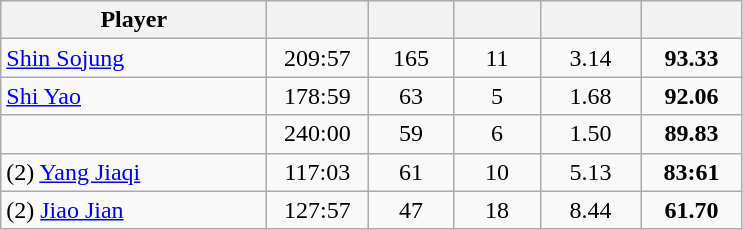<table class="wikitable sortable" style="text-align:center;">
<tr>
<th width="170px">Player</th>
<th width="60px"></th>
<th width="50px"></th>
<th width="50px"></th>
<th width="60px"></th>
<th width="60px"></th>
</tr>
<tr>
<td style="text-align:left;"> <a href='#'>Shin Sojung</a></td>
<td>209:57</td>
<td>165</td>
<td>11</td>
<td>3.14</td>
<td><strong>93.33</strong></td>
</tr>
<tr>
<td style="text-align:left;"> <a href='#'>Shi Yao</a></td>
<td>178:59</td>
<td>63</td>
<td>5</td>
<td>1.68</td>
<td><strong>92.06</strong></td>
</tr>
<tr>
<td style="text-align:left;"> </td>
<td>240:00</td>
<td>59</td>
<td>6</td>
<td>1.50</td>
<td><strong>89.83</strong></td>
</tr>
<tr>
<td style="text-align:left;"> (2) <a href='#'>Yang Jiaqi</a></td>
<td>117:03</td>
<td>61</td>
<td>10</td>
<td>5.13</td>
<td><strong>83:61</strong></td>
</tr>
<tr>
<td style="text-align:left;"> (2) <a href='#'>Jiao Jian</a></td>
<td>127:57</td>
<td>47</td>
<td>18</td>
<td>8.44</td>
<td><strong>61.70</strong></td>
</tr>
</table>
